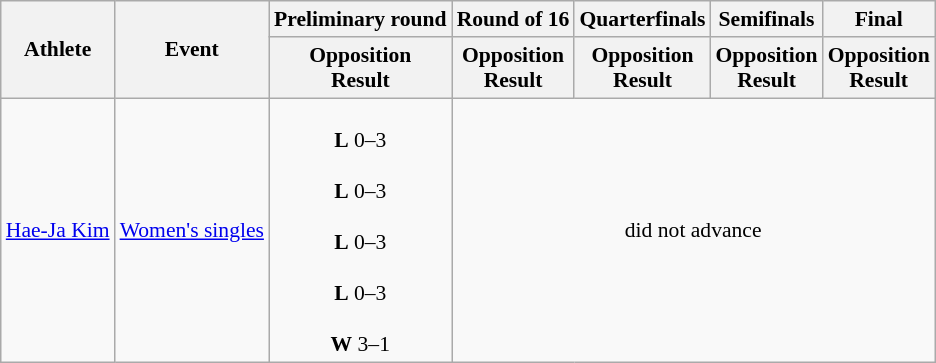<table class="wikitable" style="font-size:90%">
<tr>
<th rowspan="2">Athlete</th>
<th rowspan="2">Event</th>
<th>Preliminary round</th>
<th>Round of 16</th>
<th>Quarterfinals</th>
<th>Semifinals</th>
<th>Final</th>
</tr>
<tr>
<th>Opposition<br>Result</th>
<th>Opposition<br>Result</th>
<th>Opposition<br>Result</th>
<th>Opposition<br>Result</th>
<th>Opposition<br>Result</th>
</tr>
<tr>
<td><a href='#'>Hae-Ja Kim</a></td>
<td><a href='#'>Women's singles</a></td>
<td align="center"><br> <strong>L</strong> 0–3<br><br><strong>L</strong> 0–3<br><br><strong>L</strong> 0–3<br><br><strong>L</strong> 0–3<br><br><strong>W</strong> 3–1</td>
<td align="center" colspan="4">did not advance</td>
</tr>
</table>
